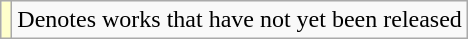<table class="wikitable">
<tr>
<td style="background:#FFFFCC;"></td>
<td>Denotes works that have not yet been released</td>
</tr>
</table>
